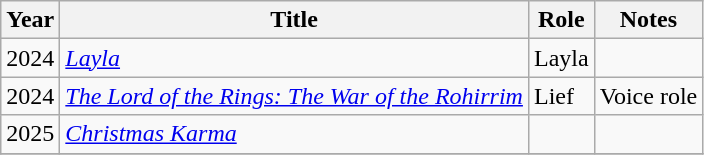<table class="wikitable sortable">
<tr>
<th>Year</th>
<th>Title</th>
<th>Role</th>
<th class="unsortable">Notes</th>
</tr>
<tr>
<td>2024</td>
<td><em><a href='#'>Layla</a></em></td>
<td>Layla</td>
<td></td>
</tr>
<tr>
<td>2024</td>
<td><em><a href='#'>The Lord of the Rings: The War of the Rohirrim</a></em></td>
<td>Lief</td>
<td>Voice role</td>
</tr>
<tr>
<td>2025</td>
<td><em><a href='#'>Christmas Karma</a></em></td>
<td></td>
<td></td>
</tr>
<tr>
</tr>
</table>
